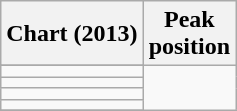<table class="wikitable sortable">
<tr>
<th>Chart (2013)</th>
<th>Peak<br>position</th>
</tr>
<tr>
</tr>
<tr>
<td></td>
</tr>
<tr>
<td></td>
</tr>
<tr>
<td></td>
</tr>
<tr>
<td></td>
</tr>
<tr>
</tr>
</table>
